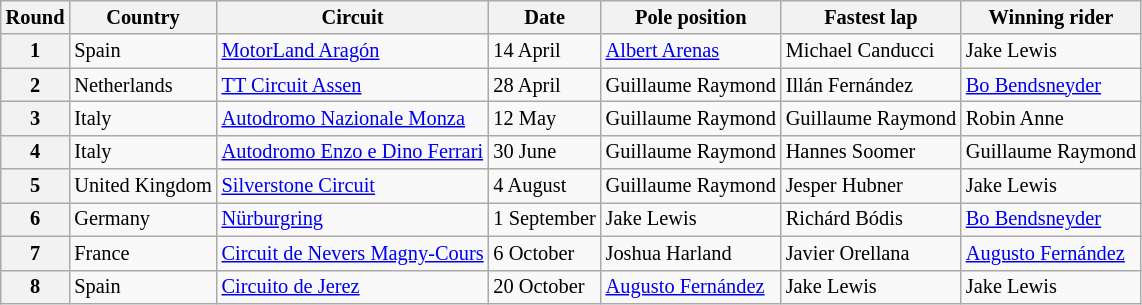<table class="wikitable" style="font-size: 85%">
<tr>
<th>Round</th>
<th>Country</th>
<th>Circuit</th>
<th>Date</th>
<th>Pole position</th>
<th>Fastest lap</th>
<th>Winning rider</th>
</tr>
<tr>
<th>1</th>
<td> Spain</td>
<td><a href='#'>MotorLand Aragón</a></td>
<td>14 April</td>
<td> <a href='#'>Albert Arenas</a></td>
<td> Michael Canducci</td>
<td> Jake Lewis</td>
</tr>
<tr>
<th>2</th>
<td> Netherlands</td>
<td><a href='#'>TT Circuit Assen</a></td>
<td>28 April</td>
<td> Guillaume Raymond</td>
<td> Illán Fernández</td>
<td> <a href='#'>Bo Bendsneyder</a></td>
</tr>
<tr>
<th>3</th>
<td> Italy</td>
<td><a href='#'>Autodromo Nazionale Monza</a></td>
<td>12 May</td>
<td> Guillaume Raymond</td>
<td> Guillaume Raymond</td>
<td> Robin Anne</td>
</tr>
<tr>
<th>4</th>
<td> Italy</td>
<td><a href='#'>Autodromo Enzo e Dino Ferrari</a></td>
<td>30 June</td>
<td> Guillaume Raymond</td>
<td> Hannes Soomer</td>
<td> Guillaume Raymond</td>
</tr>
<tr>
<th>5</th>
<td> United Kingdom</td>
<td><a href='#'>Silverstone Circuit</a></td>
<td>4 August</td>
<td> Guillaume Raymond</td>
<td> Jesper Hubner</td>
<td> Jake Lewis</td>
</tr>
<tr>
<th>6</th>
<td> Germany</td>
<td><a href='#'>Nürburgring</a></td>
<td>1 September</td>
<td> Jake Lewis</td>
<td> Richárd Bódis</td>
<td> <a href='#'>Bo Bendsneyder</a></td>
</tr>
<tr>
<th>7</th>
<td> France</td>
<td><a href='#'>Circuit de Nevers Magny-Cours</a></td>
<td>6 October</td>
<td> Joshua Harland</td>
<td> Javier Orellana</td>
<td> <a href='#'>Augusto Fernández</a></td>
</tr>
<tr>
<th>8</th>
<td> Spain</td>
<td><a href='#'>Circuito de Jerez</a></td>
<td>20 October</td>
<td> <a href='#'>Augusto Fernández</a></td>
<td> Jake Lewis</td>
<td> Jake Lewis</td>
</tr>
</table>
